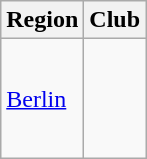<table class="wikitable style=" textalign:center;"}>
<tr>
<th>Region</th>
<th>Club</th>
</tr>
<tr>
<td><a href='#'>Berlin</a></td>
<td><br><br><br><br></td>
</tr>
</table>
